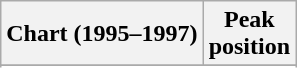<table class="wikitable sortable plainrowheaders" style="text-align:center">
<tr>
<th scope="col">Chart (1995–1997)</th>
<th scope="col">Peak<br>position</th>
</tr>
<tr>
</tr>
<tr>
</tr>
<tr>
</tr>
<tr>
</tr>
<tr>
</tr>
<tr>
</tr>
<tr>
</tr>
<tr>
</tr>
<tr>
</tr>
<tr>
</tr>
<tr>
</tr>
<tr>
</tr>
</table>
